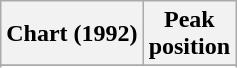<table class="wikitable sortable plainrowheaders">
<tr>
<th>Chart (1992)</th>
<th>Peak<br>position</th>
</tr>
<tr>
</tr>
<tr>
</tr>
</table>
